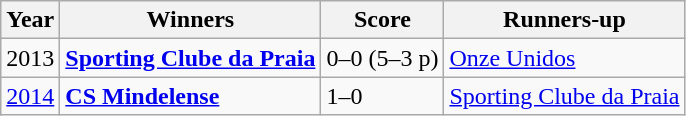<table class="wikitable">
<tr>
<th>Year</th>
<th>Winners</th>
<th>Score</th>
<th>Runners-up</th>
</tr>
<tr>
<td>2013</td>
<td><strong><a href='#'>Sporting Clube da Praia</a></strong></td>
<td>0–0 (5–3 p)</td>
<td><a href='#'>Onze Unidos</a></td>
</tr>
<tr>
<td><a href='#'>2014</a></td>
<td><strong><a href='#'>CS Mindelense</a></strong></td>
<td>1–0</td>
<td><a href='#'>Sporting Clube da Praia</a></td>
</tr>
</table>
